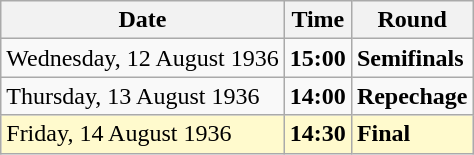<table class="wikitable">
<tr>
<th>Date</th>
<th>Time</th>
<th>Round</th>
</tr>
<tr>
<td>Wednesday, 12 August 1936</td>
<td><strong>15:00</strong></td>
<td><strong>Semifinals</strong></td>
</tr>
<tr>
<td>Thursday, 13 August 1936</td>
<td><strong>14:00</strong></td>
<td><strong>Repechage</strong></td>
</tr>
<tr style=background:lemonchiffon>
<td>Friday, 14 August 1936</td>
<td><strong>14:30</strong></td>
<td><strong>Final</strong></td>
</tr>
</table>
